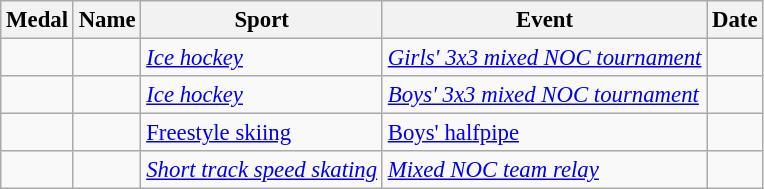<table class="wikitable sortable" style="font-size: 95%">
<tr>
<th>Medal</th>
<th>Name</th>
<th>Sport</th>
<th>Event</th>
<th>Date</th>
</tr>
<tr>
<td><em></em></td>
<td><em></em></td>
<td><em><a href='#'>Ice hockey</a></em></td>
<td><em><a href='#'>Girls' 3x3 mixed NOC tournament</a></em></td>
<td><em></em></td>
</tr>
<tr>
<td><em></em></td>
<td><em></em></td>
<td><em><a href='#'>Ice hockey</a></em></td>
<td><em><a href='#'>Boys' 3x3 mixed NOC tournament</a></em></td>
<td><em></em></td>
</tr>
<tr>
<td></td>
<td></td>
<td><a href='#'>Freestyle skiing</a></td>
<td><a href='#'>Boys' halfpipe</a></td>
<td></td>
</tr>
<tr>
<td><em></em></td>
<td><em></em></td>
<td><em><a href='#'>Short track speed skating</a></em></td>
<td><em><a href='#'>Mixed NOC team relay</a></em></td>
<td><em></em></td>
</tr>
</table>
